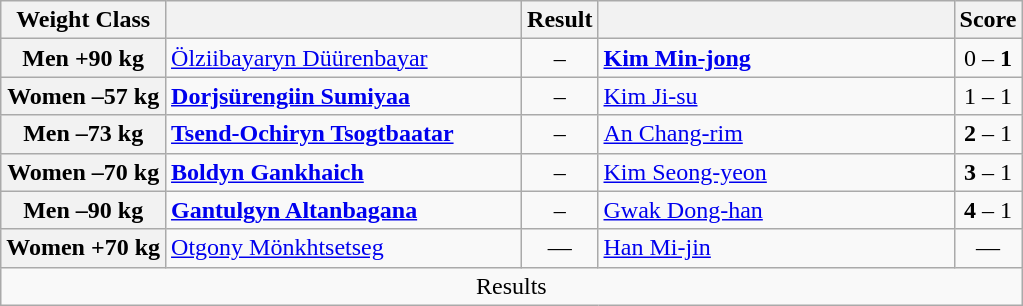<table class="wikitable">
<tr>
<th>Weight Class</th>
<th style="width: 230px;"></th>
<th>Result</th>
<th style="width: 230px;"></th>
<th>Score</th>
</tr>
<tr>
<th>Men +90 kg</th>
<td><a href='#'>Ölziibayaryn Düürenbayar</a></td>
<td align=center> – <strong></strong></td>
<td><strong><a href='#'>Kim Min-jong</a></strong></td>
<td align=center>0 – <strong>1</strong></td>
</tr>
<tr>
<th>Women –57 kg</th>
<td><strong><a href='#'>Dorjsürengiin Sumiyaa</a></strong></td>
<td align=center><strong></strong> – </td>
<td><a href='#'>Kim Ji-su</a></td>
<td align=center>1 – 1</td>
</tr>
<tr>
<th>Men –73 kg</th>
<td><strong><a href='#'>Tsend-Ochiryn Tsogtbaatar</a></strong></td>
<td align=center><strong></strong> – </td>
<td><a href='#'>An Chang-rim</a></td>
<td align=center><strong>2</strong> – 1</td>
</tr>
<tr>
<th>Women –70 kg</th>
<td><strong><a href='#'>Boldyn Gankhaich</a></strong></td>
<td align=center><strong></strong> – </td>
<td><a href='#'>Kim Seong-yeon</a></td>
<td align=center><strong>3</strong> – 1</td>
</tr>
<tr>
<th>Men –90 kg</th>
<td><strong><a href='#'>Gantulgyn Altanbagana</a></strong></td>
<td align=center><strong></strong> – </td>
<td><a href='#'>Gwak Dong-han</a></td>
<td align=center><strong>4</strong> – 1</td>
</tr>
<tr>
<th>Women +70 kg</th>
<td><a href='#'>Otgony Mönkhtsetseg</a></td>
<td align=center>—</td>
<td><a href='#'>Han Mi-jin</a></td>
<td align=center>—</td>
</tr>
<tr>
<td align=center colspan=5>Results</td>
</tr>
</table>
